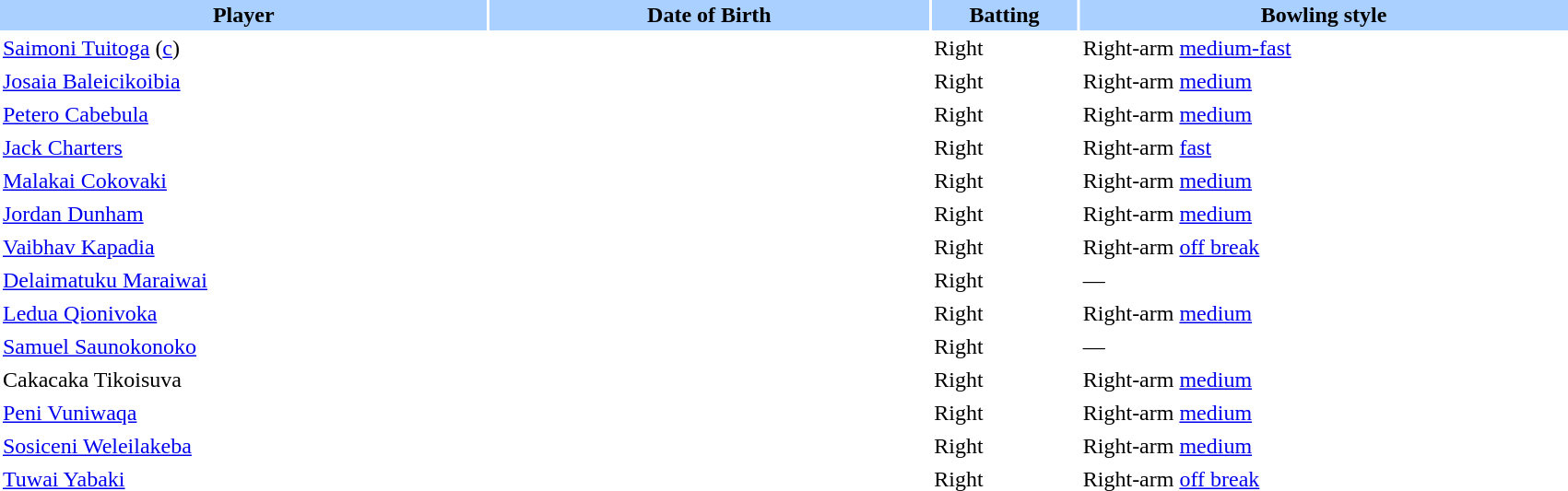<table border="0" cellspacing="2" cellpadding="2" style="width:90%;">
<tr style="background:#aad0ff;">
<th width=20%>Player</th>
<th width=18%>Date of Birth</th>
<th width=6%>Batting</th>
<th width=20%>Bowling style</th>
</tr>
<tr>
<td><a href='#'>Saimoni Tuitoga</a> (<a href='#'>c</a>)</td>
<td></td>
<td>Right</td>
<td>Right-arm <a href='#'>medium-fast</a></td>
</tr>
<tr>
<td><a href='#'>Josaia Baleicikoibia</a></td>
<td></td>
<td>Right</td>
<td>Right-arm <a href='#'>medium</a></td>
</tr>
<tr>
<td><a href='#'>Petero Cabebula</a></td>
<td></td>
<td>Right</td>
<td>Right-arm <a href='#'>medium</a></td>
</tr>
<tr>
<td><a href='#'>Jack Charters</a></td>
<td></td>
<td>Right</td>
<td>Right-arm <a href='#'>fast</a></td>
</tr>
<tr>
<td><a href='#'>Malakai Cokovaki</a></td>
<td></td>
<td>Right</td>
<td>Right-arm <a href='#'>medium</a></td>
</tr>
<tr>
<td><a href='#'>Jordan Dunham</a></td>
<td></td>
<td>Right</td>
<td>Right-arm <a href='#'>medium</a></td>
</tr>
<tr>
<td><a href='#'>Vaibhav Kapadia</a></td>
<td></td>
<td>Right</td>
<td>Right-arm <a href='#'>off break</a></td>
</tr>
<tr>
<td><a href='#'>Delaimatuku Maraiwai</a></td>
<td></td>
<td>Right</td>
<td>—</td>
</tr>
<tr>
<td><a href='#'>Ledua Qionivoka</a></td>
<td></td>
<td>Right</td>
<td>Right-arm <a href='#'>medium</a></td>
</tr>
<tr>
<td><a href='#'>Samuel Saunokonoko</a></td>
<td></td>
<td>Right</td>
<td>—</td>
</tr>
<tr>
<td>Cakacaka Tikoisuva</td>
<td></td>
<td>Right</td>
<td>Right-arm <a href='#'>medium</a></td>
</tr>
<tr>
<td><a href='#'>Peni Vuniwaqa</a></td>
<td></td>
<td>Right</td>
<td>Right-arm <a href='#'>medium</a></td>
</tr>
<tr>
<td><a href='#'>Sosiceni Weleilakeba</a></td>
<td></td>
<td>Right</td>
<td>Right-arm <a href='#'>medium</a></td>
</tr>
<tr>
<td><a href='#'>Tuwai Yabaki</a></td>
<td></td>
<td>Right</td>
<td>Right-arm <a href='#'>off break</a></td>
</tr>
</table>
